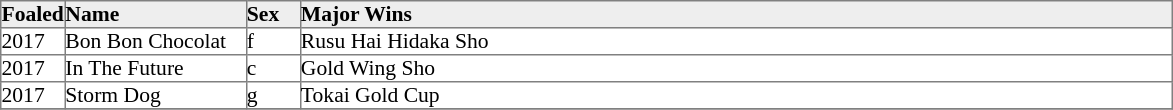<table border="1" cellpadding="0" style="border-collapse: collapse; font-size:90%">
<tr style="background:#eee;">
<td style="width:35px;"><strong>Foaled</strong></td>
<td style="width:120px;"><strong>Name</strong></td>
<td style="width:35px;"><strong>Sex</strong></td>
<td style="width:580px;"><strong>Major Wins</strong></td>
</tr>
<tr>
<td>2017</td>
<td>Bon Bon Chocolat</td>
<td>f</td>
<td>Rusu Hai Hidaka Sho</td>
</tr>
<tr>
<td>2017</td>
<td>In The Future</td>
<td>c</td>
<td>Gold Wing Sho</td>
</tr>
<tr>
<td>2017</td>
<td>Storm Dog</td>
<td>g</td>
<td>Tokai Gold Cup</td>
</tr>
<tr>
</tr>
</table>
